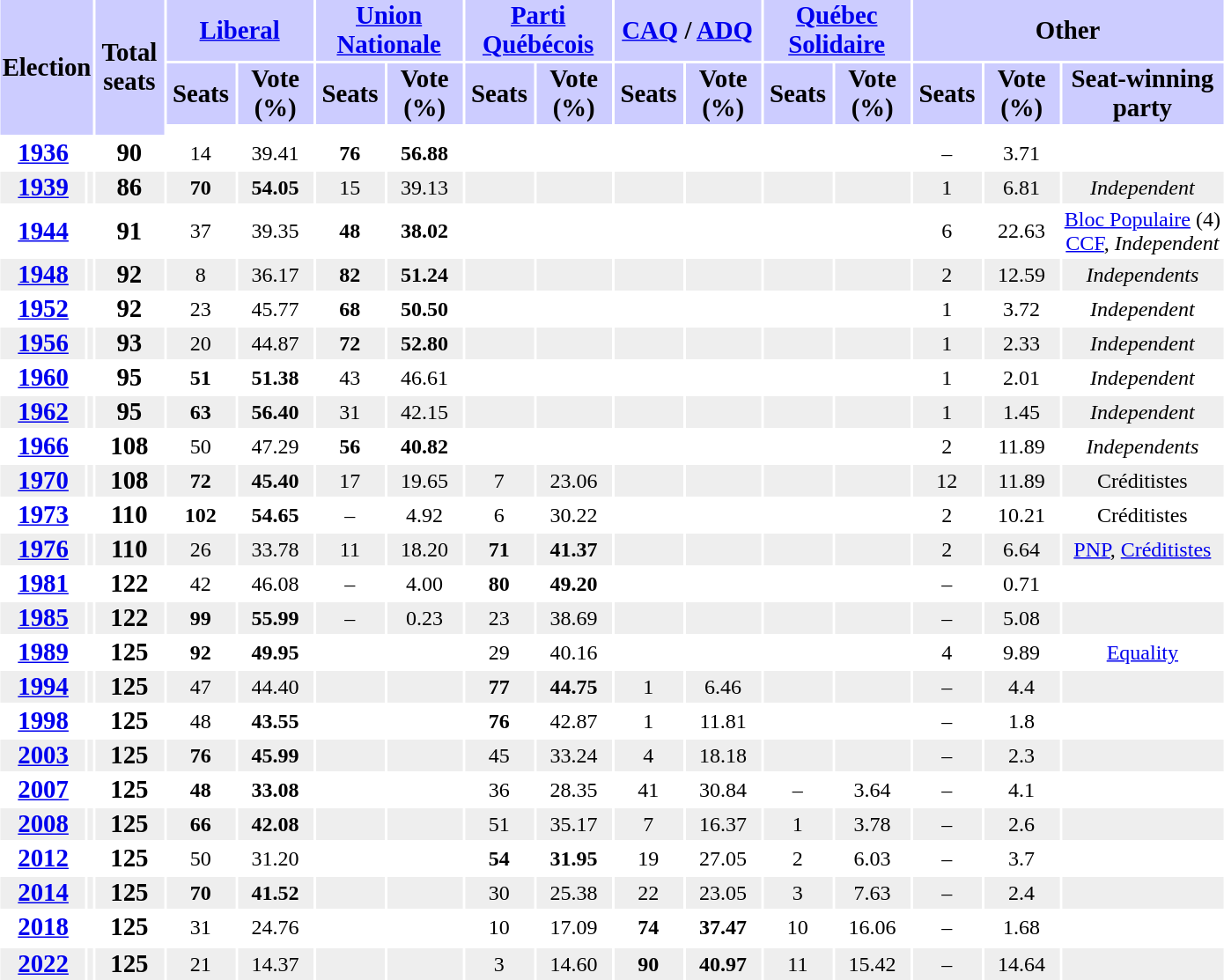<table class="toccolours" style="margin:0 auto; clear:both; text-align: center;" border="0">
<tr style="background:#ccccff;">
<th align="left" rowspan=3 colspan=2><strong><big>Election</big></strong></th>
<th align="center" rowspan=3 width=50><strong><big>Total seats</big></strong></th>
<th align="center" colspan=2><a href='#'><strong><big>Liberal</big></strong></a></th>
<th align="center" colspan=2><a href='#'><strong><big>Union Nationale</big></strong></a></th>
<th align="center" colspan=2><a href='#'><strong><big>Parti Québécois</big></strong></a></th>
<th align="center" colspan=2><strong><big><a href='#'>CAQ</a> / <a href='#'>ADQ</a></big></strong></th>
<th align="center" colspan=2><a href='#'><strong><big>Québec Solidaire</big></strong></a></th>
<th align="center" colspan=3><strong><big>Other</big></strong></th>
</tr>
<tr style="background:#ccccff;">
<th align="center" width=50><strong><big>Seats</big></strong></th>
<th align="center" width=55><strong><big>Vote (%)</big></strong></th>
<th align="center" width=50><strong><big>Seats</big></strong></th>
<th align="center" width=55><strong><big>Vote (%)</big></strong></th>
<th align="center" width=50><strong><big>Seats</big></strong></th>
<th align="center" width=55><strong><big>Vote (%)</big></strong></th>
<th align="center" width=50><strong><big>Seats</big></strong></th>
<th align="center" width=55><strong><big>Vote (%)</big></strong></th>
<th align="center" width=50><strong><big>Seats</big></strong></th>
<th align="center" width=55><strong><big>Vote (%)</big></strong></th>
<th align="center" width=50><strong><big>Seats</big></strong></th>
<th align="center" width=55><strong><big>Vote (%)</big></strong></th>
<th align="center" width=120><strong><big>Seat-winning party</big></strong></th>
</tr>
<tr height=6>
<td></td>
<td></td>
<td></td>
<td></td>
<td></td>
<td></td>
</tr>
<tr>
<th><a href='#'><strong><big>1936</big></strong></a></th>
<td></td>
<th><strong><big>90</big></strong></th>
<td>14</td>
<td>39.41</td>
<th>76</th>
<th>56.88</th>
<td></td>
<td></td>
<td></td>
<td></td>
<td></td>
<td></td>
<td>–</td>
<td>3.71</td>
<td></td>
</tr>
<tr style="background:#EEEEEE;">
<th><a href='#'><strong><big>1939</big></strong></a></th>
<td></td>
<th><strong><big>86</big></strong></th>
<th>70</th>
<th>54.05</th>
<td>15</td>
<td>39.13</td>
<td></td>
<td></td>
<td></td>
<td></td>
<td></td>
<td></td>
<td>1</td>
<td>6.81</td>
<td><em>Independent</em></td>
</tr>
<tr>
<th><a href='#'><strong><big>1944</big></strong></a></th>
<td></td>
<th><strong><big>91</big></strong></th>
<td>37</td>
<td>39.35</td>
<th>48</th>
<th>38.02</th>
<td></td>
<td></td>
<td></td>
<td></td>
<td></td>
<td></td>
<td>6</td>
<td>22.63</td>
<td><a href='#'>Bloc Populaire</a> (4)<br><a href='#'>CCF</a>, <em>Independent</em></td>
</tr>
<tr style="background:#EEEEEE;">
<th><a href='#'><strong><big>1948</big></strong></a></th>
<td></td>
<th><strong><big>92</big></strong></th>
<td>8</td>
<td>36.17</td>
<th>82</th>
<th>51.24</th>
<td></td>
<td></td>
<td></td>
<td></td>
<td></td>
<td></td>
<td>2</td>
<td>12.59</td>
<td><em>Independents</em></td>
</tr>
<tr>
<th><a href='#'><strong><big>1952</big></strong></a></th>
<td></td>
<th><strong><big>92</big></strong></th>
<td>23</td>
<td>45.77</td>
<th>68</th>
<th>50.50</th>
<td></td>
<td></td>
<td></td>
<td></td>
<td></td>
<td></td>
<td>1</td>
<td>3.72</td>
<td><em>Independent</em></td>
</tr>
<tr style="background:#EEEEEE;">
<th><a href='#'><strong><big>1956</big></strong></a></th>
<td></td>
<th><strong><big>93</big></strong></th>
<td>20</td>
<td>44.87</td>
<th>72</th>
<th>52.80</th>
<td></td>
<td></td>
<td></td>
<td></td>
<td></td>
<td></td>
<td>1</td>
<td>2.33</td>
<td><em>Independent</em></td>
</tr>
<tr>
<th><a href='#'><strong><big>1960</big></strong></a></th>
<td></td>
<th><strong><big>95</big></strong></th>
<th>51</th>
<th>51.38</th>
<td>43</td>
<td>46.61</td>
<td></td>
<td></td>
<td></td>
<td></td>
<td></td>
<td></td>
<td>1</td>
<td>2.01</td>
<td><em>Independent</em></td>
</tr>
<tr style="background:#EEEEEE;">
<th><a href='#'><strong><big>1962</big></strong></a></th>
<td></td>
<th><strong><big>95</big></strong></th>
<th>63</th>
<th>56.40</th>
<td>31</td>
<td>42.15</td>
<td></td>
<td></td>
<td></td>
<td></td>
<td></td>
<td></td>
<td>1</td>
<td>1.45</td>
<td><em>Independent</em></td>
</tr>
<tr>
<th><a href='#'><strong><big>1966</big></strong></a></th>
<td></td>
<th><strong><big>108</big></strong></th>
<td>50</td>
<td>47.29</td>
<th>56</th>
<th>40.82</th>
<td></td>
<td></td>
<td></td>
<td></td>
<td></td>
<td></td>
<td>2</td>
<td>11.89</td>
<td><em>Independents</em></td>
</tr>
<tr style="background:#EEEEEE;">
<th><a href='#'><strong><big>1970</big></strong></a></th>
<td></td>
<th><strong><big>108</big></strong></th>
<th>72</th>
<th>45.40</th>
<td>17</td>
<td>19.65</td>
<td>7</td>
<td>23.06</td>
<td></td>
<td></td>
<td></td>
<td></td>
<td>12</td>
<td>11.89</td>
<td>Créditistes</td>
</tr>
<tr>
<th><a href='#'><strong><big>1973</big></strong></a></th>
<td></td>
<th><strong><big>110</big></strong></th>
<th>102</th>
<th>54.65</th>
<td>–</td>
<td>4.92</td>
<td>6</td>
<td>30.22</td>
<td></td>
<td></td>
<td></td>
<td></td>
<td>2</td>
<td>10.21</td>
<td>Créditistes</td>
</tr>
<tr style="background:#EEEEEE;">
<th><a href='#'><strong><big>1976</big></strong></a></th>
<td></td>
<th><strong><big>110</big></strong></th>
<td>26</td>
<td>33.78</td>
<td>11</td>
<td>18.20</td>
<th>71</th>
<th>41.37</th>
<td></td>
<td></td>
<td></td>
<td></td>
<td>2</td>
<td>6.64</td>
<td><a href='#'>PNP</a>, <a href='#'>Créditistes</a></td>
</tr>
<tr>
<th><a href='#'><strong><big>1981</big></strong></a></th>
<td></td>
<th><strong><big>122</big></strong></th>
<td>42</td>
<td>46.08</td>
<td>–</td>
<td>4.00</td>
<th>80</th>
<th>49.20</th>
<td></td>
<td></td>
<td></td>
<td></td>
<td>–</td>
<td>0.71</td>
<td></td>
</tr>
<tr style="background:#EEEEEE;">
<th><a href='#'><strong><big>1985</big></strong></a></th>
<td></td>
<th><strong><big>122</big></strong></th>
<th>99</th>
<th>55.99</th>
<td>–</td>
<td>0.23</td>
<td>23</td>
<td>38.69</td>
<td></td>
<td></td>
<td></td>
<td></td>
<td>–</td>
<td>5.08</td>
<td></td>
</tr>
<tr>
<th><a href='#'><strong><big>1989</big></strong></a></th>
<td></td>
<th><strong><big>125</big></strong></th>
<th>92</th>
<th>49.95</th>
<td></td>
<td></td>
<td>29</td>
<td>40.16</td>
<td></td>
<td></td>
<td></td>
<td></td>
<td>4</td>
<td>9.89</td>
<td><a href='#'>Equality</a></td>
</tr>
<tr style="background:#EEEEEE;">
<th><strong><big><a href='#'>1994</a></big></strong></th>
<td></td>
<th><strong><big>125</big></strong></th>
<td>47</td>
<td>44.40</td>
<td></td>
<td></td>
<th>77</th>
<th>44.75</th>
<td>1</td>
<td>6.46</td>
<td></td>
<td></td>
<td>–</td>
<td>4.4</td>
<td></td>
</tr>
<tr>
<th><strong><big><a href='#'>1998</a></big></strong></th>
<td></td>
<th><strong><big>125</big></strong></th>
<td>48</td>
<th>43.55</th>
<td></td>
<td></td>
<th>76</th>
<td>42.87</td>
<td>1</td>
<td>11.81</td>
<td></td>
<td></td>
<td>–</td>
<td>1.8</td>
<td></td>
</tr>
<tr style="background:#EEEEEE;">
<th><strong><big><a href='#'>2003</a></big></strong></th>
<td></td>
<th><strong><big>125</big></strong></th>
<th>76</th>
<th>45.99</th>
<td></td>
<td></td>
<td>45</td>
<td>33.24</td>
<td>4</td>
<td>18.18</td>
<td></td>
<td></td>
<td>–</td>
<td>2.3</td>
<td></td>
</tr>
<tr>
<th><a href='#'><strong><big>2007</big></strong></a></th>
<td></td>
<th><strong><big>125</big></strong></th>
<th>48</th>
<th>33.08</th>
<td></td>
<td></td>
<td>36</td>
<td>28.35</td>
<td>41</td>
<td>30.84</td>
<td>–</td>
<td>3.64</td>
<td>–</td>
<td>4.1</td>
<td></td>
</tr>
<tr style="background:#EEEEEE;">
<th><a href='#'><strong><big>2008</big></strong></a></th>
<td></td>
<th><strong><big>125</big></strong></th>
<th>66</th>
<th>42.08</th>
<td></td>
<td></td>
<td>51</td>
<td>35.17</td>
<td>7</td>
<td>16.37</td>
<td>1</td>
<td>3.78</td>
<td>–</td>
<td>2.6</td>
<td></td>
</tr>
<tr>
<th><a href='#'><strong><big>2012</big></strong></a></th>
<td></td>
<th><strong><big>125</big></strong></th>
<td>50</td>
<td>31.20</td>
<td></td>
<td></td>
<th>54</th>
<th>31.95</th>
<td>19</td>
<td>27.05</td>
<td>2</td>
<td>6.03</td>
<td>–</td>
<td>3.7</td>
<td></td>
</tr>
<tr style="background:#EEEEEE;">
<th><a href='#'><strong><big>2014</big></strong></a></th>
<td></td>
<th><strong><big>125</big></strong></th>
<th>70</th>
<th>41.52</th>
<td></td>
<td></td>
<td>30</td>
<td>25.38</td>
<td>22</td>
<td>23.05</td>
<td>3</td>
<td>7.63</td>
<td>–</td>
<td>2.4</td>
<td></td>
</tr>
<tr>
<th><a href='#'><strong><big>2018</big></strong></a></th>
<td></td>
<th><strong><big>125</big></strong></th>
<td>31</td>
<td>24.76</td>
<td></td>
<td></td>
<td>10</td>
<td>17.09</td>
<th>74</th>
<th>37.47</th>
<td>10</td>
<td>16.06</td>
<td>–</td>
<td>1.68</td>
<td></td>
</tr>
<tr>
</tr>
<tr style="background:#EEEEEE;">
<th><a href='#'><strong><big>2022</big></strong></a></th>
<td></td>
<th><strong><big>125</big></strong></th>
<td>21</td>
<td>14.37</td>
<td></td>
<td></td>
<td>3</td>
<td>14.60</td>
<th>90</th>
<th>40.97</th>
<td>11</td>
<td>15.42</td>
<td>–</td>
<td>14.64</td>
<td></td>
</tr>
</table>
